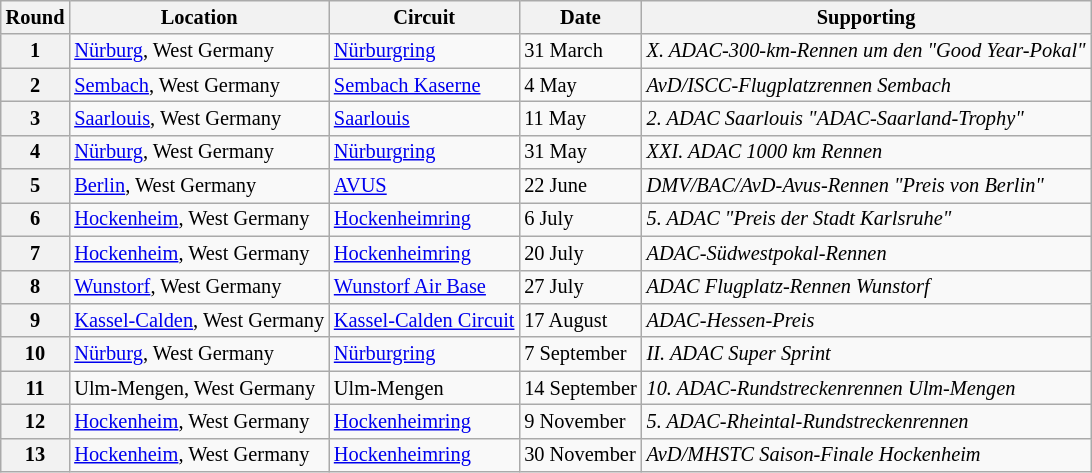<table class="wikitable" style="font-size: 85%;">
<tr>
<th>Round</th>
<th>Location</th>
<th>Circuit</th>
<th>Date</th>
<th>Supporting</th>
</tr>
<tr>
<th>1</th>
<td><a href='#'>Nürburg</a>, West Germany</td>
<td><a href='#'>Nürburgring</a></td>
<td>31 March</td>
<td><em>X. ADAC-300-km-Rennen um den "Good Year-Pokal"</em></td>
</tr>
<tr>
<th>2</th>
<td><a href='#'>Sembach</a>, West Germany</td>
<td><a href='#'>Sembach Kaserne</a></td>
<td>4 May</td>
<td><em>AvD/ISCC-Flugplatzrennen Sembach</em></td>
</tr>
<tr>
<th>3</th>
<td><a href='#'>Saarlouis</a>, West Germany</td>
<td><a href='#'>Saarlouis</a></td>
<td>11 May</td>
<td><em>2. ADAC Saarlouis "ADAC-Saarland-Trophy"</em></td>
</tr>
<tr>
<th>4</th>
<td><a href='#'>Nürburg</a>, West Germany</td>
<td><a href='#'>Nürburgring</a></td>
<td>31 May</td>
<td><em>XXI. ADAC 1000 km Rennen</em></td>
</tr>
<tr>
<th>5</th>
<td><a href='#'>Berlin</a>, West Germany</td>
<td><a href='#'>AVUS</a></td>
<td>22 June</td>
<td><em>DMV/BAC/AvD-Avus-Rennen "Preis von Berlin"</em></td>
</tr>
<tr>
<th>6</th>
<td><a href='#'>Hockenheim</a>, West Germany</td>
<td><a href='#'>Hockenheimring</a></td>
<td>6 July</td>
<td><em>5. ADAC "Preis der Stadt Karlsruhe"</em></td>
</tr>
<tr>
<th>7</th>
<td><a href='#'>Hockenheim</a>, West Germany</td>
<td><a href='#'>Hockenheimring</a></td>
<td>20 July</td>
<td><em>ADAC-Südwestpokal-Rennen</em></td>
</tr>
<tr>
<th>8</th>
<td><a href='#'>Wunstorf</a>, West Germany</td>
<td><a href='#'>Wunstorf Air Base</a></td>
<td>27 July</td>
<td><em>ADAC Flugplatz-Rennen Wunstorf</em></td>
</tr>
<tr>
<th>9</th>
<td><a href='#'>Kassel-Calden</a>, West Germany</td>
<td><a href='#'>Kassel-Calden Circuit</a></td>
<td>17 August</td>
<td><em>ADAC-Hessen-Preis</em></td>
</tr>
<tr>
<th>10</th>
<td><a href='#'>Nürburg</a>, West Germany</td>
<td><a href='#'>Nürburgring</a></td>
<td>7 September</td>
<td><em>II. ADAC Super Sprint</em></td>
</tr>
<tr>
<th>11</th>
<td>Ulm-Mengen, West Germany</td>
<td>Ulm-Mengen</td>
<td>14 September</td>
<td><em>10. ADAC-Rundstreckenrennen Ulm-Mengen</em></td>
</tr>
<tr>
<th>12</th>
<td><a href='#'>Hockenheim</a>, West Germany</td>
<td><a href='#'>Hockenheimring</a></td>
<td>9 November</td>
<td><em>5. ADAC-Rheintal-Rundstreckenrennen</em></td>
</tr>
<tr>
<th>13</th>
<td><a href='#'>Hockenheim</a>, West Germany</td>
<td><a href='#'>Hockenheimring</a></td>
<td>30 November</td>
<td><em>AvD/MHSTC Saison-Finale Hockenheim</em></td>
</tr>
</table>
